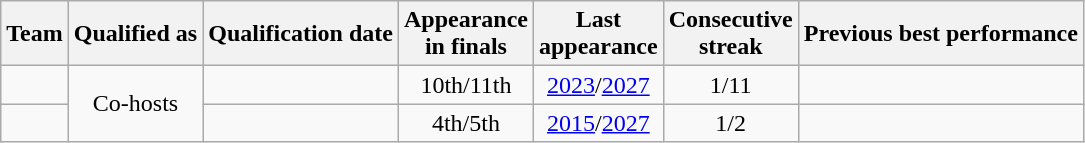<table class="wikitable sortable" style="text-align: center;">
<tr>
<th>Team</th>
<th>Qualified as</th>
<th>Qualification date</th>
<th data-sort-type="number">Appearance<br>in finals</th>
<th>Last<br>appearance</th>
<th>Consecutive<br>streak</th>
<th>Previous best performance</th>
</tr>
<tr>
<td align=left></td>
<td rowspan=2>Co-hosts</td>
<td></td>
<td>10th/11th</td>
<td><a href='#'>2023</a>/<a href='#'>2027</a></td>
<td>1/11</td>
<td></td>
</tr>
<tr>
<td align=left></td>
<td></td>
<td>4th/5th</td>
<td><a href='#'>2015</a>/<a href='#'>2027</a></td>
<td>1/2</td>
<td></td>
</tr>
</table>
